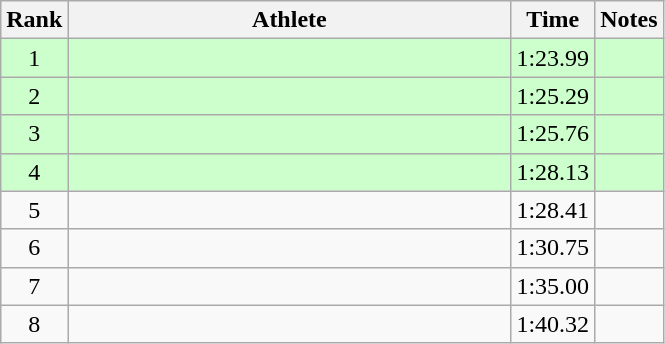<table class="wikitable" style="text-align:center">
<tr>
<th>Rank</th>
<th Style="width:18em">Athlete</th>
<th>Time</th>
<th>Notes</th>
</tr>
<tr style="background:#cfc">
<td>1</td>
<td style="text-align:left"></td>
<td>1:23.99</td>
<td></td>
</tr>
<tr style="background:#cfc">
<td>2</td>
<td style="text-align:left"></td>
<td>1:25.29</td>
<td></td>
</tr>
<tr style="background:#cfc">
<td>3</td>
<td style="text-align:left"></td>
<td>1:25.76</td>
<td></td>
</tr>
<tr style="background:#cfc">
<td>4</td>
<td style="text-align:left"></td>
<td>1:28.13</td>
<td></td>
</tr>
<tr>
<td>5</td>
<td style="text-align:left"></td>
<td>1:28.41</td>
<td></td>
</tr>
<tr>
<td>6</td>
<td style="text-align:left"></td>
<td>1:30.75</td>
<td></td>
</tr>
<tr>
<td>7</td>
<td style="text-align:left"></td>
<td>1:35.00</td>
<td></td>
</tr>
<tr>
<td>8</td>
<td style="text-align:left"></td>
<td>1:40.32</td>
<td></td>
</tr>
</table>
